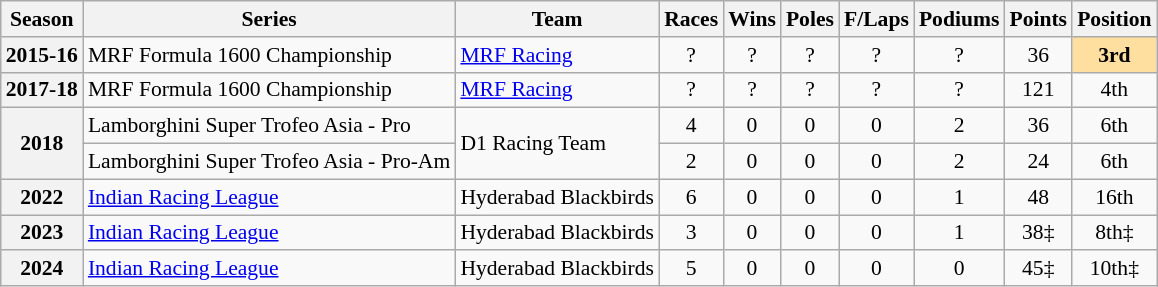<table class="wikitable" style="font-size: 90%; text-align:center">
<tr>
<th>Season</th>
<th>Series</th>
<th>Team</th>
<th>Races</th>
<th>Wins</th>
<th>Poles</th>
<th>F/Laps</th>
<th>Podiums</th>
<th>Points</th>
<th>Position</th>
</tr>
<tr>
<th>2015-16</th>
<td align=left>MRF Formula 1600 Championship</td>
<td align=left><a href='#'>MRF Racing</a></td>
<td>?</td>
<td>?</td>
<td>?</td>
<td>?</td>
<td>?</td>
<td>36</td>
<td style="background:#ffdf9f;"><strong>3rd</strong></td>
</tr>
<tr>
<th>2017-18</th>
<td align=left>MRF Formula 1600 Championship</td>
<td align=left><a href='#'>MRF Racing</a></td>
<td>?</td>
<td>?</td>
<td>?</td>
<td>?</td>
<td>?</td>
<td>121</td>
<td>4th</td>
</tr>
<tr>
<th rowspan="2">2018</th>
<td align=left>Lamborghini Super Trofeo Asia - Pro</td>
<td rowspan="2" align=left>D1 Racing Team</td>
<td>4</td>
<td>0</td>
<td>0</td>
<td>0</td>
<td>2</td>
<td>36</td>
<td>6th</td>
</tr>
<tr>
<td align=left>Lamborghini Super Trofeo Asia - Pro-Am</td>
<td>2</td>
<td>0</td>
<td>0</td>
<td>0</td>
<td>2</td>
<td>24</td>
<td>6th</td>
</tr>
<tr>
<th>2022</th>
<td align=left><a href='#'>Indian Racing League</a></td>
<td align=left>Hyderabad Blackbirds</td>
<td>6</td>
<td>0</td>
<td>0</td>
<td>0</td>
<td>1</td>
<td>48</td>
<td>16th</td>
</tr>
<tr>
<th>2023</th>
<td align=left><a href='#'>Indian Racing League</a></td>
<td align=left>Hyderabad Blackbirds</td>
<td>3</td>
<td>0</td>
<td>0</td>
<td>0</td>
<td>1</td>
<td>38‡</td>
<td>8th‡</td>
</tr>
<tr>
<th>2024</th>
<td align=left><a href='#'>Indian Racing League</a></td>
<td align=left>Hyderabad Blackbirds</td>
<td>5</td>
<td>0</td>
<td>0</td>
<td>0</td>
<td>0</td>
<td>45‡</td>
<td>10th‡</td>
</tr>
</table>
